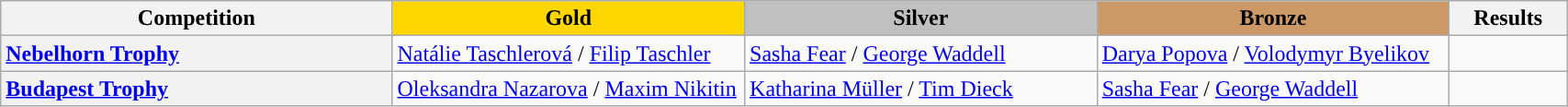<table class="wikitable unsortable" style="text-align:left; width:90%;">
<tr>
<th scope="col" style="text-align:center; width:25%;">Competition</th>
<td scope="col" style="text-align:center; width:22.5%; background:gold"><strong>Gold</strong></td>
<td scope="col" style="text-align:center; width:22.5%; background:silver"><strong>Silver</strong></td>
<td scope="col" style="text-align:center; width:22.5%; background:#c96"><strong>Bronze</strong></td>
<th scope="col" style="text-align:center; width:7.5%;">Results</th>
</tr>
<tr>
<th scope="row" style="text-align:left"> <a href='#'>Nebelhorn Trophy</a></th>
<td> <a href='#'>Natálie Taschlerová</a> / <a href='#'>Filip Taschler</a></td>
<td> <a href='#'>Sasha Fear</a> / <a href='#'>George Waddell</a></td>
<td> <a href='#'>Darya Popova</a> / <a href='#'>Volodymyr Byelikov</a></td>
<td></td>
</tr>
<tr>
<th scope="row" style="text-align:left"> <a href='#'>Budapest Trophy</a></th>
<td> <a href='#'>Oleksandra Nazarova</a> / <a href='#'>Maxim Nikitin</a></td>
<td> <a href='#'>Katharina Müller</a> / <a href='#'>Tim Dieck</a></td>
<td> <a href='#'>Sasha Fear</a> / <a href='#'>George Waddell</a></td>
<td></td>
</tr>
</table>
